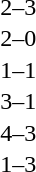<table cellspacing=1 width=70%>
<tr>
<th width=25%></th>
<th width=30%></th>
<th width=15%></th>
<th width=30%></th>
</tr>
<tr>
<td></td>
<td align=right></td>
<td align=center>2–3</td>
<td></td>
</tr>
<tr>
<td></td>
<td align=right></td>
<td align=center>2–0</td>
<td></td>
</tr>
<tr>
<td></td>
<td align=right></td>
<td align=center>1–1</td>
<td></td>
</tr>
<tr>
<td></td>
<td align=right></td>
<td align=center>3–1</td>
<td></td>
</tr>
<tr>
<td></td>
<td align=right></td>
<td align=center>4–3</td>
<td></td>
</tr>
<tr>
<td></td>
<td align=right></td>
<td align=center>1–3</td>
<td></td>
</tr>
</table>
